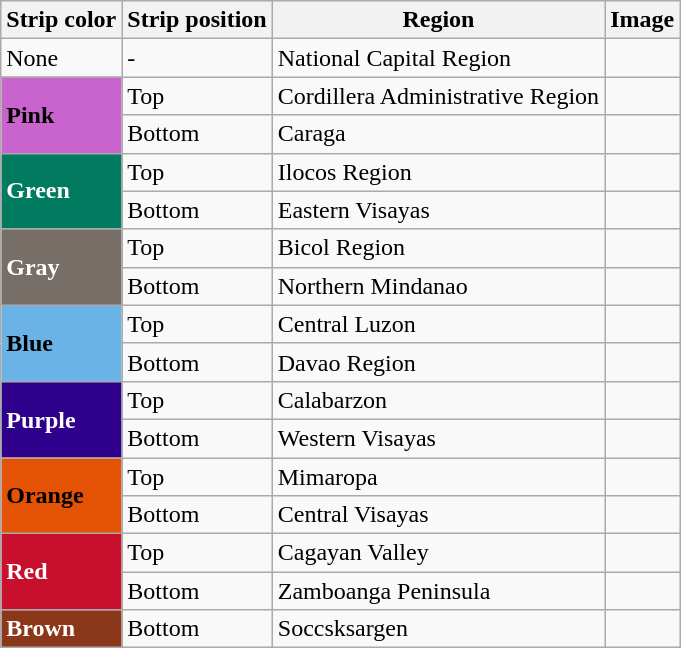<table class="wikitable">
<tr>
<th>Strip color</th>
<th>Strip position</th>
<th>Region</th>
<th>Image</th>
</tr>
<tr>
<td>None</td>
<td><em>-</em></td>
<td>National Capital Region</td>
<td></td>
</tr>
<tr>
<td rowspan="2" style="background:#c964ce; color:black;"><strong>Pink</strong></td>
<td>Top</td>
<td>Cordillera Administrative Region</td>
<td></td>
</tr>
<tr>
<td>Bottom</td>
<td>Caraga</td>
<td></td>
</tr>
<tr>
<td rowspan="2" style="background:#007b5f; color:white;"><strong>Green</strong></td>
<td>Top</td>
<td>Ilocos Region</td>
<td></td>
</tr>
<tr>
<td>Bottom</td>
<td>Eastern Visayas</td>
<td></td>
</tr>
<tr>
<td rowspan="2" style="background:#776f67; color:white;"><strong>Gray</strong></td>
<td>Top</td>
<td>Bicol Region</td>
<td></td>
</tr>
<tr>
<td>Bottom</td>
<td>Northern Mindanao</td>
<td></td>
</tr>
<tr>
<td rowspan="2" style="background:#6ab3e6; color:black;"><strong>Blue</strong></td>
<td>Top</td>
<td>Central Luzon</td>
<td></td>
</tr>
<tr>
<td>Bottom</td>
<td>Davao Region</td>
<td></td>
</tr>
<tr>
<td rowspan="2" style="background:#2f008c; color:white;"><strong>Purple</strong></td>
<td>Top</td>
<td>Calabarzon</td>
<td></td>
</tr>
<tr>
<td>Bottom</td>
<td>Western Visayas</td>
<td></td>
</tr>
<tr>
<td rowspan="2" style="background:#e35205; color:black;"><strong>Orange</strong></td>
<td>Top</td>
<td>Mimaropa</td>
<td></td>
</tr>
<tr>
<td>Bottom</td>
<td>Central Visayas</td>
<td></td>
</tr>
<tr>
<td rowspan="2" style="background:#c8102e; color:white;"><strong>Red</strong></td>
<td>Top</td>
<td>Cagayan Valley</td>
<td></td>
</tr>
<tr>
<td>Bottom</td>
<td>Zamboanga Peninsula</td>
<td></td>
</tr>
<tr>
<td style="background:#8b381a; color:white;"><strong>Brown</strong></td>
<td>Bottom</td>
<td>Soccsksargen</td>
<td></td>
</tr>
</table>
